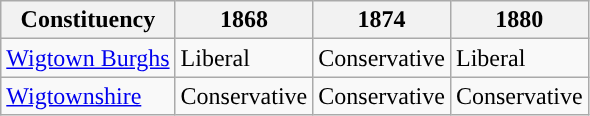<table class="wikitable">
<tr>
<th>Constituency</th>
<th>1868</th>
<th>1874</th>
<th>1880</th>
</tr>
<tr>
<td><a href='#'>Wigtown Burghs</a></td>
<td>Liberal</td>
<td>Conservative</td>
<td>Liberal</td>
</tr>
<tr>
<td><a href='#'>Wigtownshire</a></td>
<td>Conservative</td>
<td>Conservative</td>
<td>Conservative</td>
</tr>
</table>
